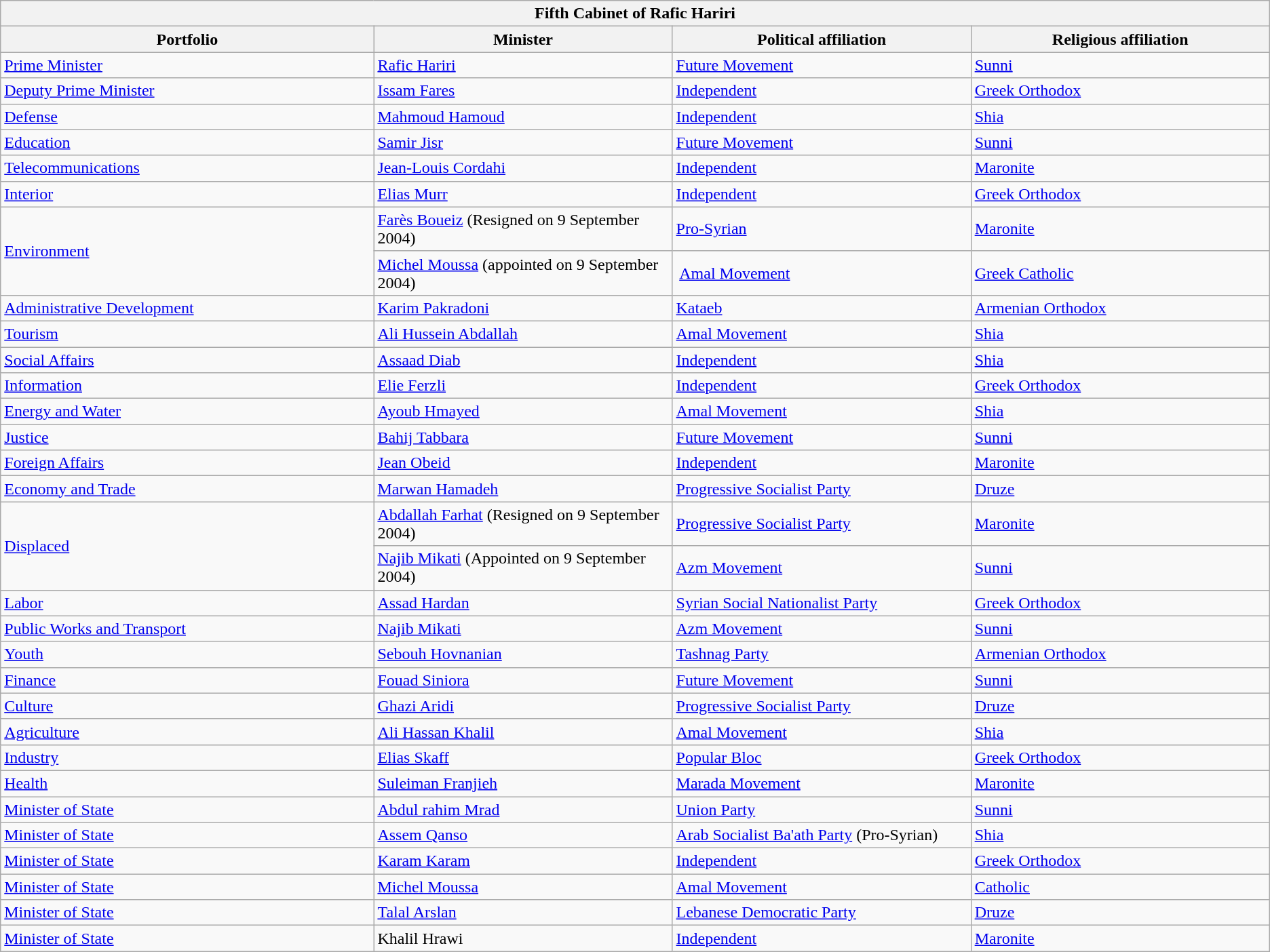<table class="wikitable sortable">
<tr>
<th colspan="4">Fifth Cabinet of Rafic Hariri</th>
</tr>
<tr>
<th width="25%">Portfolio</th>
<th width="20%">Minister</th>
<th width="20%">Political affiliation</th>
<th width="20%">Religious affiliation</th>
</tr>
<tr>
<td><a href='#'>Prime Minister</a></td>
<td><a href='#'>Rafic Hariri</a></td>
<td> <a href='#'>Future Movement</a></td>
<td><a href='#'>Sunni</a></td>
</tr>
<tr>
<td><a href='#'>Deputy Prime Minister</a></td>
<td><a href='#'>Issam Fares</a></td>
<td> <a href='#'>Independent</a></td>
<td><a href='#'>Greek Orthodox</a></td>
</tr>
<tr>
<td><a href='#'>Defense</a></td>
<td><a href='#'>Mahmoud Hamoud</a></td>
<td> <a href='#'>Independent</a></td>
<td><a href='#'>Shia</a></td>
</tr>
<tr>
<td><a href='#'>Education</a></td>
<td><a href='#'>Samir Jisr</a></td>
<td> <a href='#'>Future Movement</a></td>
<td><a href='#'>Sunni</a></td>
</tr>
<tr>
<td><a href='#'>Telecommunications</a></td>
<td><a href='#'>Jean-Louis Cordahi</a></td>
<td> <a href='#'>Independent</a></td>
<td><a href='#'>Maronite</a></td>
</tr>
<tr>
<td><a href='#'>Interior</a></td>
<td><a href='#'>Elias Murr</a></td>
<td> <a href='#'>Independent</a></td>
<td><a href='#'>Greek Orthodox</a></td>
</tr>
<tr>
<td rowspan="2"><a href='#'>Environment</a></td>
<td><a href='#'>Farès Boueiz</a> (Resigned on 9 September 2004)</td>
<td> <a href='#'>Pro-Syrian</a></td>
<td><a href='#'>Maronite</a></td>
</tr>
<tr>
<td><a href='#'>Michel Moussa</a> (appointed on 9 September 2004)</td>
<td> <a href='#'>Amal Movement</a></td>
<td><a href='#'>Greek Catholic</a></td>
</tr>
<tr>
<td><a href='#'>Administrative Development</a></td>
<td><a href='#'>Karim Pakradoni</a></td>
<td> <a href='#'>Kataeb</a></td>
<td><a href='#'>Armenian Orthodox</a></td>
</tr>
<tr>
<td><a href='#'>Tourism</a></td>
<td><a href='#'>Ali Hussein Abdallah</a></td>
<td> <a href='#'>Amal Movement</a></td>
<td><a href='#'>Shia</a></td>
</tr>
<tr>
<td><a href='#'>Social Affairs</a></td>
<td><a href='#'>Assaad Diab</a></td>
<td> <a href='#'>Independent</a></td>
<td><a href='#'>Shia</a></td>
</tr>
<tr>
<td><a href='#'>Information</a></td>
<td><a href='#'>Elie Ferzli</a></td>
<td> <a href='#'>Independent</a></td>
<td><a href='#'>Greek Orthodox</a></td>
</tr>
<tr>
<td><a href='#'>Energy and Water</a></td>
<td><a href='#'>Ayoub Hmayed</a></td>
<td> <a href='#'>Amal Movement</a></td>
<td><a href='#'>Shia</a></td>
</tr>
<tr>
<td><a href='#'>Justice</a></td>
<td><a href='#'>Bahij Tabbara</a></td>
<td> <a href='#'>Future Movement</a></td>
<td><a href='#'>Sunni</a></td>
</tr>
<tr>
<td><a href='#'>Foreign Affairs</a></td>
<td><a href='#'>Jean Obeid</a></td>
<td> <a href='#'>Independent</a></td>
<td><a href='#'>Maronite</a></td>
</tr>
<tr>
<td><a href='#'>Economy and Trade</a></td>
<td><a href='#'>Marwan Hamadeh</a></td>
<td><a href='#'> Progressive Socialist Party</a></td>
<td><a href='#'>Druze</a></td>
</tr>
<tr>
<td rowspan="2"><a href='#'>Displaced</a></td>
<td><a href='#'>Abdallah Farhat</a> (Resigned on 9 September 2004)</td>
<td><a href='#'> Progressive Socialist Party</a></td>
<td><a href='#'>Maronite</a></td>
</tr>
<tr>
<td><a href='#'>Najib Mikati</a> (Appointed on 9 September 2004)</td>
<td> <a href='#'>Azm Movement</a></td>
<td><a href='#'>Sunni</a></td>
</tr>
<tr>
<td><a href='#'>Labor</a></td>
<td><a href='#'>Assad Hardan</a></td>
<td> <a href='#'>Syrian Social Nationalist Party</a></td>
<td><a href='#'>Greek Orthodox</a></td>
</tr>
<tr>
<td><a href='#'>Public Works and Transport</a></td>
<td><a href='#'>Najib Mikati</a></td>
<td> <a href='#'>Azm Movement</a></td>
<td><a href='#'>Sunni</a></td>
</tr>
<tr>
<td><a href='#'>Youth</a></td>
<td><a href='#'>Sebouh Hovnanian</a></td>
<td> <a href='#'>Tashnag Party</a></td>
<td><a href='#'>Armenian Orthodox</a></td>
</tr>
<tr>
<td><a href='#'>Finance</a></td>
<td><a href='#'>Fouad Siniora</a></td>
<td> <a href='#'>Future Movement</a></td>
<td><a href='#'>Sunni</a></td>
</tr>
<tr>
<td><a href='#'>Culture</a></td>
<td><a href='#'>Ghazi Aridi</a></td>
<td><a href='#'> Progressive Socialist Party</a></td>
<td><a href='#'>Druze</a></td>
</tr>
<tr>
<td><a href='#'>Agriculture</a></td>
<td><a href='#'>Ali Hassan Khalil</a></td>
<td> <a href='#'>Amal Movement</a></td>
<td><a href='#'>Shia</a></td>
</tr>
<tr>
<td><a href='#'>Industry</a></td>
<td><a href='#'>Elias Skaff</a></td>
<td> <a href='#'>Popular Bloc</a></td>
<td><a href='#'>Greek Orthodox</a></td>
</tr>
<tr>
<td><a href='#'>Health</a></td>
<td><a href='#'>Suleiman Franjieh</a></td>
<td> <a href='#'>Marada Movement</a></td>
<td><a href='#'>Maronite</a></td>
</tr>
<tr>
<td><a href='#'>Minister of State</a></td>
<td><a href='#'>Abdul rahim Mrad</a></td>
<td><a href='#'>Union Party</a></td>
<td><a href='#'>Sunni</a></td>
</tr>
<tr>
<td><a href='#'>Minister of State</a></td>
<td><a href='#'>Assem Qanso</a></td>
<td> <a href='#'>Arab Socialist Ba'ath Party</a> (Pro-Syrian)</td>
<td><a href='#'>Shia</a></td>
</tr>
<tr>
<td><a href='#'>Minister of State</a></td>
<td><a href='#'>Karam Karam</a></td>
<td> <a href='#'>Independent</a></td>
<td><a href='#'>Greek Orthodox</a></td>
</tr>
<tr>
<td><a href='#'>Minister of State</a></td>
<td><a href='#'>Michel Moussa</a></td>
<td> <a href='#'>Amal Movement</a></td>
<td><a href='#'>Catholic</a></td>
</tr>
<tr>
<td><a href='#'>Minister of State</a></td>
<td><a href='#'>Talal Arslan</a></td>
<td> <a href='#'>Lebanese Democratic Party</a></td>
<td><a href='#'>Druze</a></td>
</tr>
<tr>
<td><a href='#'>Minister of State</a></td>
<td>Khalil Hrawi</td>
<td> <a href='#'>Independent</a></td>
<td><a href='#'>Maronite</a></td>
</tr>
</table>
